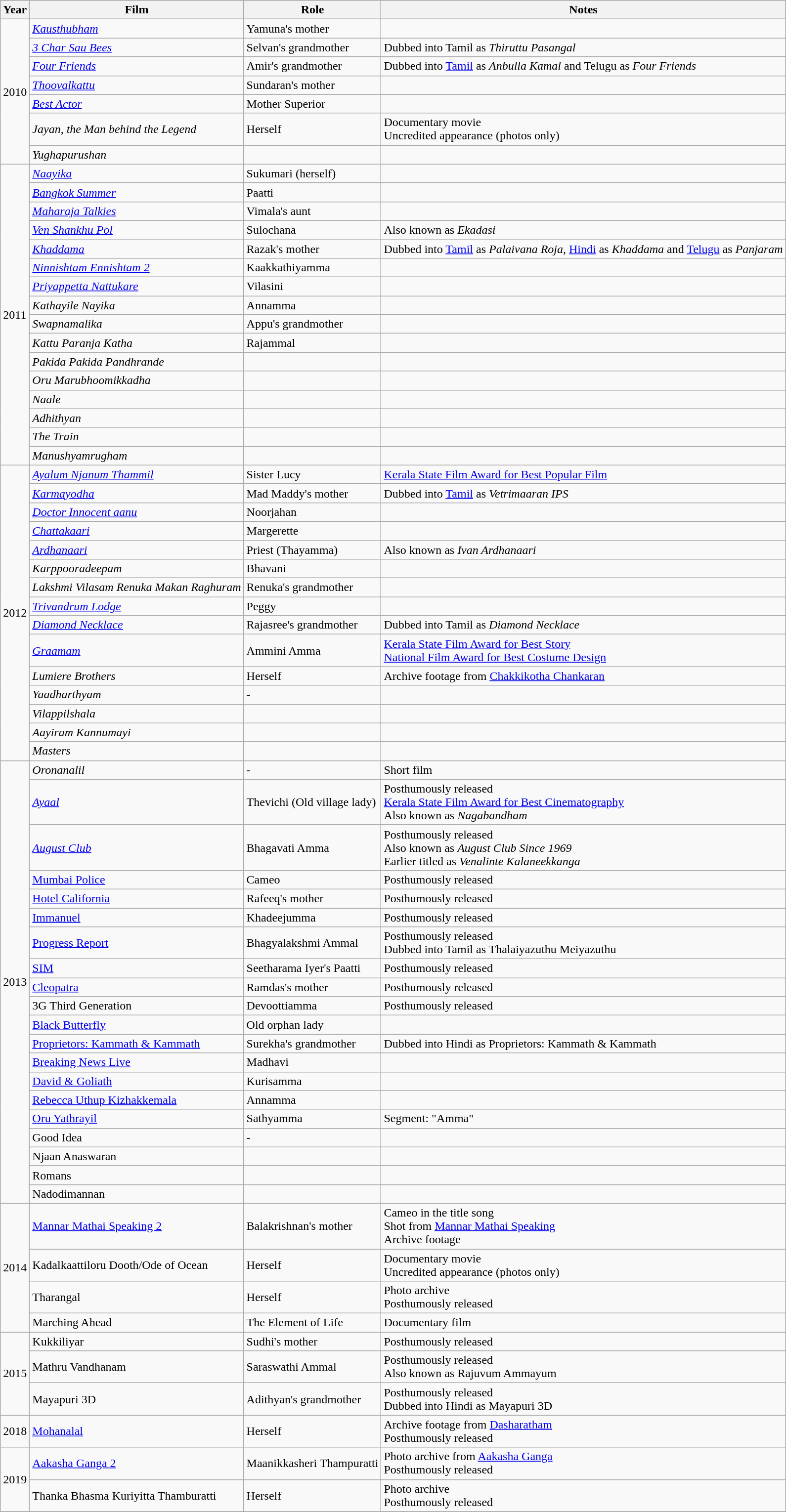<table class="wikitable sortable">
<tr style="background:#ccc; text-align:center;">
<th>Year</th>
<th>Film</th>
<th>Role</th>
<th>Notes</th>
</tr>
<tr>
<td rowspan=7>2010</td>
<td><em><a href='#'>Kausthubham</a></em></td>
<td>Yamuna's mother</td>
<td></td>
</tr>
<tr>
<td><em><a href='#'>3 Char Sau Bees</a></em></td>
<td>Selvan's grandmother</td>
<td>Dubbed into Tamil as <em>Thiruttu Pasangal</em></td>
</tr>
<tr>
<td><em><a href='#'>Four Friends</a></em></td>
<td>Amir's grandmother</td>
<td>Dubbed into <a href='#'>Tamil</a> as <em>Anbulla Kamal</em> and Telugu as <em>Four Friends</em></td>
</tr>
<tr>
<td><em><a href='#'>Thoovalkattu</a></em></td>
<td>Sundaran's mother</td>
<td></td>
</tr>
<tr>
<td><em><a href='#'>Best Actor</a></em></td>
<td>Mother Superior</td>
<td></td>
</tr>
<tr>
<td><em>Jayan, the Man behind the Legend </em></td>
<td>Herself</td>
<td>Documentary movie <br> Uncredited appearance (photos only)</td>
</tr>
<tr>
<td><em>Yughapurushan</em></td>
<td></td>
<td></td>
</tr>
<tr>
<td rowspan=16>2011</td>
<td><em><a href='#'>Naayika</a></em></td>
<td>Sukumari (herself)</td>
<td></td>
</tr>
<tr>
<td><em><a href='#'>Bangkok Summer</a></em></td>
<td>Paatti</td>
<td></td>
</tr>
<tr>
<td><em><a href='#'>Maharaja Talkies</a></em></td>
<td>Vimala's aunt</td>
<td></td>
</tr>
<tr>
<td><em><a href='#'>Ven Shankhu Pol</a></em></td>
<td>Sulochana</td>
<td>Also known as <em>Ekadasi</em></td>
</tr>
<tr>
<td><em><a href='#'>Khaddama</a></em></td>
<td>Razak's mother</td>
<td>Dubbed into <a href='#'>Tamil</a>  as <em>Palaivana Roja</em>, <a href='#'>Hindi</a> as <em>Khaddama</em> and  <a href='#'>Telugu</a> as <em>Panjaram</em></td>
</tr>
<tr>
<td><em><a href='#'>Ninnishtam Ennishtam 2</a></em></td>
<td>Kaakkathiyamma</td>
<td></td>
</tr>
<tr>
<td><em><a href='#'>Priyappetta Nattukare</a></em></td>
<td>Vilasini</td>
<td></td>
</tr>
<tr>
<td><em>Kathayile Nayika</em></td>
<td>Annamma</td>
<td></td>
</tr>
<tr>
<td><em>Swapnamalika</em></td>
<td>Appu's grandmother</td>
<td></td>
</tr>
<tr>
<td><em>Kattu Paranja Katha</em></td>
<td>Rajammal</td>
<td></td>
</tr>
<tr>
<td><em>Pakida Pakida Pandhrande</em></td>
<td></td>
<td></td>
</tr>
<tr>
<td><em>Oru Marubhoomikkadha</em></td>
<td></td>
<td></td>
</tr>
<tr>
<td><em>Naale</em></td>
<td></td>
<td></td>
</tr>
<tr>
<td><em>Adhithyan</em></td>
<td></td>
<td></td>
</tr>
<tr>
<td><em>The Train</em></td>
<td></td>
<td></td>
</tr>
<tr>
<td><em>Manushyamrugham</em></td>
<td></td>
<td></td>
</tr>
<tr>
<td rowspan=15>2012</td>
<td><em><a href='#'>Ayalum Njanum Thammil</a></em></td>
<td>Sister Lucy</td>
<td><a href='#'>Kerala State Film Award for Best Popular Film</a></td>
</tr>
<tr>
<td><em><a href='#'>Karmayodha</a></em></td>
<td>Mad Maddy's mother</td>
<td>Dubbed into <a href='#'>Tamil</a> as <em>Vetrimaaran IPS</em></td>
</tr>
<tr>
<td><em><a href='#'>Doctor Innocent aanu</a></em></td>
<td>Noorjahan</td>
<td></td>
</tr>
<tr>
<td><em><a href='#'>Chattakaari</a></em></td>
<td>Margerette</td>
<td></td>
</tr>
<tr>
<td><em><a href='#'>Ardhanaari</a></em></td>
<td>Priest (Thayamma)</td>
<td>Also known as <em>Ivan Ardhanaari</em></td>
</tr>
<tr>
<td><em>Karppooradeepam</em></td>
<td>Bhavani</td>
<td></td>
</tr>
<tr>
<td><em>Lakshmi Vilasam Renuka Makan Raghuram</em></td>
<td>Renuka's grandmother</td>
<td></td>
</tr>
<tr>
<td><em><a href='#'>Trivandrum Lodge</a></em></td>
<td>Peggy</td>
<td></td>
</tr>
<tr>
<td><em><a href='#'>Diamond Necklace</a></em></td>
<td>Rajasree's grandmother</td>
<td>Dubbed into Tamil as <em>Diamond Necklace</em></td>
</tr>
<tr>
<td><em><a href='#'>Graamam</a></em></td>
<td>Ammini Amma</td>
<td><a href='#'>Kerala State Film Award for Best Story</a><br><a href='#'>National Film Award for Best Costume Design</a></td>
</tr>
<tr>
<td><em>Lumiere Brothers</em></td>
<td>Herself</td>
<td>Archive footage from <a href='#'>Chakkikotha Chankaran</a></td>
</tr>
<tr>
<td><em>Yaadharthyam</em></td>
<td>-</td>
<td></td>
</tr>
<tr>
<td><em>Vilappilshala</em></td>
<td></td>
<td></td>
</tr>
<tr>
<td><em>Aayiram Kannumayi</em></td>
<td></td>
<td></td>
</tr>
<tr>
<td><em>Masters</em></td>
<td></td>
<td></td>
</tr>
<tr>
<td rowspan=20>2013</td>
<td><em>Oronanalil</em></td>
<td>-</td>
<td>Short film</td>
</tr>
<tr>
<td><em><a href='#'>Ayaal</a></em></td>
<td>Thevichi (Old village lady)</td>
<td>Posthumously released<br><a href='#'>Kerala State Film Award for Best Cinematography</a><br>Also known as <em>Nagabandham</em></td>
</tr>
<tr>
<td><em><a href='#'>August Club</a></em></td>
<td>Bhagavati Amma</td>
<td>Posthumously released<br>Also known as <em>August Club Since 1969</em><br>Earlier titled as <em>Venalinte Kalaneekkanga<strong></td>
</tr>
<tr>
<td></em><a href='#'>Mumbai Police</a><em></td>
<td>Cameo</td>
<td>Posthumously released</td>
</tr>
<tr>
<td></em><a href='#'>Hotel California</a><em></td>
<td>Rafeeq's mother</td>
<td>Posthumously released</td>
</tr>
<tr>
<td></em><a href='#'>Immanuel</a><em></td>
<td>Khadeejumma</td>
<td>Posthumously released</td>
</tr>
<tr>
<td></em><a href='#'>Progress Report</a><em></td>
<td>Bhagyalakshmi Ammal</td>
<td>Posthumously released<br>Dubbed into Tamil as </em>Thalaiyazuthu Meiyazuthu<em></td>
</tr>
<tr>
<td></em><a href='#'>SIM</a><em></td>
<td>Seetharama Iyer's Paatti</td>
<td>Posthumously released</td>
</tr>
<tr>
<td></em><a href='#'>Cleopatra</a><em></td>
<td>Ramdas's mother</td>
<td>Posthumously released</td>
</tr>
<tr>
<td></em>3G Third Generation<em></td>
<td>Devoottiamma</td>
<td>Posthumously released</td>
</tr>
<tr>
<td></em><a href='#'>Black Butterfly</a><em></td>
<td>Old orphan lady</td>
<td></td>
</tr>
<tr>
<td></em><a href='#'>Proprietors: Kammath & Kammath</a><em></td>
<td>Surekha's grandmother</td>
<td>Dubbed into Hindi as </em>Proprietors: Kammath & Kammath<em></td>
</tr>
<tr>
<td></em><a href='#'>Breaking News Live</a><em></td>
<td>Madhavi</td>
<td></td>
</tr>
<tr>
<td></em><a href='#'>David & Goliath</a><em></td>
<td>Kurisamma</td>
<td></td>
</tr>
<tr>
<td></em><a href='#'>Rebecca Uthup Kizhakkemala</a><em></td>
<td>Annamma</td>
<td></td>
</tr>
<tr>
<td></em><a href='#'>Oru Yathrayil</a><em></td>
<td>Sathyamma</td>
<td>Segment: "Amma"</td>
</tr>
<tr>
<td></em>Good Idea<em></td>
<td>-</td>
<td></td>
</tr>
<tr>
<td></em>Njaan Anaswaran<em></td>
<td></td>
<td></td>
</tr>
<tr>
<td></em>Romans<em></td>
<td></td>
<td></td>
</tr>
<tr>
<td></em>Nadodimannan<em></td>
<td></td>
<td></td>
</tr>
<tr>
<td rowspan=4>2014</td>
<td></em><a href='#'>Mannar Mathai Speaking 2</a><em></td>
<td>Balakrishnan's mother</td>
<td>Cameo in the title song<br> Shot from <a href='#'>Mannar Mathai Speaking</a><br>Archive footage</td>
</tr>
<tr>
<td></em>Kadalkaattiloru Dooth/Ode of Ocean<em></td>
<td>Herself</td>
<td>Documentary movie <br> Uncredited appearance (photos only)</td>
</tr>
<tr>
<td></em>Tharangal<em></td>
<td>Herself</td>
<td>Photo archive <br> Posthumously released</td>
</tr>
<tr>
<td></em>Marching Ahead<em></td>
<td>The Element of Life</td>
<td>Documentary film</td>
</tr>
<tr>
<td rowspan=3>2015</td>
<td></em>Kukkiliyar<em></td>
<td>Sudhi's mother</td>
<td>Posthumously released</td>
</tr>
<tr>
<td></em>Mathru Vandhanam<em></td>
<td>Saraswathi Ammal</td>
<td>Posthumously released<br>Also known as </em>Rajuvum Ammayum<em></td>
</tr>
<tr>
<td></em>Mayapuri 3D<em></td>
<td>Adithyan's grandmother</td>
<td>Posthumously released<br>Dubbed into Hindi as </em>Mayapuri 3D<em></td>
</tr>
<tr>
<td>2018</td>
<td></em><a href='#'>Mohanalal</a><em></td>
<td>Herself</td>
<td>Archive footage from <a href='#'>Dasharatham</a><br> Posthumously released</td>
</tr>
<tr>
<td rowspan=2>2019</td>
<td></em><a href='#'>Aakasha Ganga 2</a><em></td>
<td>Maanikkasheri Thampuratti</td>
<td>Photo archive from <a href='#'>Aakasha Ganga</a><br> Posthumously released</td>
</tr>
<tr>
<td></em>Thanka Bhasma Kuriyitta Thamburatti<em></td>
<td>Herself</td>
<td>Photo archive <br> Posthumously released</td>
</tr>
<tr>
</tr>
</table>
